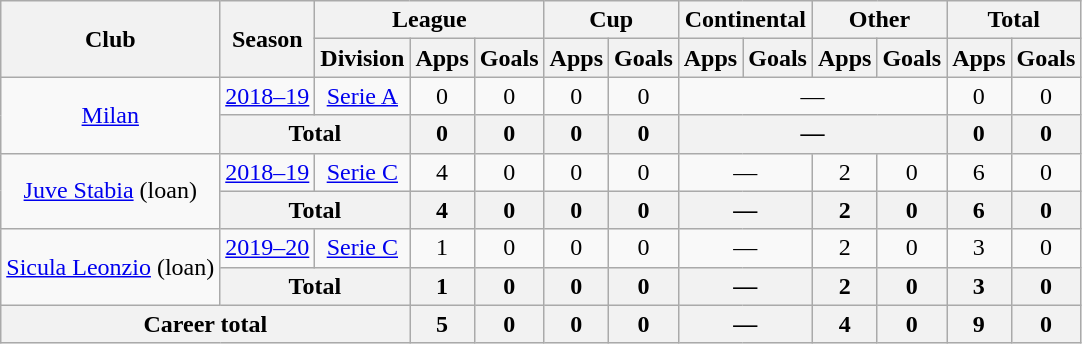<table class="wikitable" style="text-align:center">
<tr>
<th rowspan="2">Club</th>
<th rowspan="2">Season</th>
<th colspan="3">League</th>
<th colspan="2">Cup</th>
<th colspan="2">Continental</th>
<th colspan="2">Other</th>
<th colspan="2">Total</th>
</tr>
<tr>
<th>Division</th>
<th>Apps</th>
<th>Goals</th>
<th>Apps</th>
<th>Goals</th>
<th>Apps</th>
<th>Goals</th>
<th>Apps</th>
<th>Goals</th>
<th>Apps</th>
<th>Goals</th>
</tr>
<tr>
<td rowspan="2" valign="center"><a href='#'>Milan</a></td>
<td><a href='#'>2018–19</a></td>
<td><a href='#'>Serie A</a></td>
<td>0</td>
<td>0</td>
<td>0</td>
<td>0</td>
<td colspan="4">—</td>
<td>0</td>
<td>0</td>
</tr>
<tr>
<th colspan="2">Total</th>
<th>0</th>
<th>0</th>
<th>0</th>
<th>0</th>
<th colspan="4">—</th>
<th>0</th>
<th>0</th>
</tr>
<tr>
<td rowspan="2" valign="center"><a href='#'>Juve Stabia</a> (loan)</td>
<td><a href='#'>2018–19</a></td>
<td><a href='#'>Serie C</a></td>
<td>4</td>
<td>0</td>
<td>0</td>
<td>0</td>
<td colspan="2">—</td>
<td>2</td>
<td>0</td>
<td>6</td>
<td>0</td>
</tr>
<tr>
<th colspan="2">Total</th>
<th>4</th>
<th>0</th>
<th>0</th>
<th>0</th>
<th colspan="2">—</th>
<th>2</th>
<th>0</th>
<th>6</th>
<th>0</th>
</tr>
<tr>
<td rowspan="2" valign="center"><a href='#'>Sicula Leonzio</a> (loan)</td>
<td><a href='#'>2019–20</a></td>
<td><a href='#'>Serie C</a></td>
<td>1</td>
<td>0</td>
<td>0</td>
<td>0</td>
<td colspan="2">—</td>
<td>2</td>
<td>0</td>
<td>3</td>
<td>0</td>
</tr>
<tr>
<th colspan="2">Total</th>
<th>1</th>
<th>0</th>
<th>0</th>
<th>0</th>
<th colspan="2">—</th>
<th>2</th>
<th>0</th>
<th>3</th>
<th>0</th>
</tr>
<tr>
<th colspan="3">Career total</th>
<th>5</th>
<th>0</th>
<th>0</th>
<th>0</th>
<th colspan="2">—</th>
<th>4</th>
<th>0</th>
<th>9</th>
<th>0</th>
</tr>
</table>
